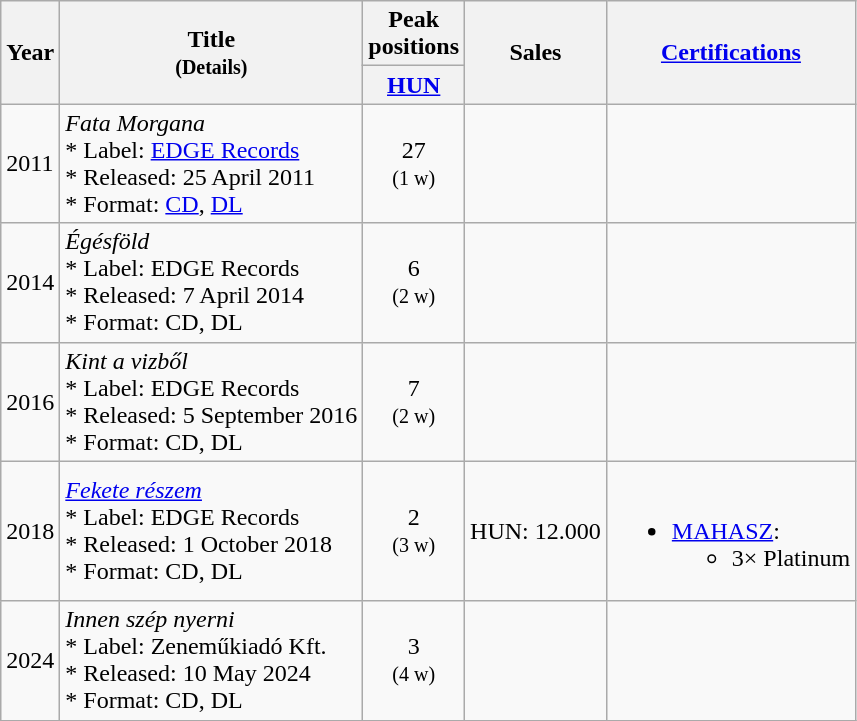<table class="wikitable">
<tr>
<th rowspan="2">Year</th>
<th rowspan="2">Title<br><small>(Details)</small></th>
<th colspan="1">Peak positions</th>
<th scope="col" rowspan="2">Sales</th>
<th scope="col" rowspan="2"><a href='#'>Certifications</a></th>
</tr>
<tr>
<th width="30"><a href='#'>HUN</a></th>
</tr>
<tr>
<td>2011</td>
<td><em>Fata Morgana</em><br>* Label: <a href='#'>EDGE Records</a><br>* Released: 25 April 2011<br>* Format: <a href='#'>CD</a>, <a href='#'>DL</a></td>
<td align="center">27 <br><small>(1 w)</small></td>
<td></td>
<td></td>
</tr>
<tr>
<td>2014</td>
<td><em>Égésföld</em><br>* Label: EDGE Records<br>* Released: 7 April 2014<br>* Format: CD, DL</td>
<td align="center">6 <br><small>(2 w)</small></td>
<td></td>
<td></td>
</tr>
<tr>
<td>2016</td>
<td><em>Kint a vizből</em><br>* Label: EDGE Records<br>* Released: 5 September 2016<br>* Format: CD, DL</td>
<td align="center">7 <br><small>(2 w)</small></td>
<td></td>
<td></td>
</tr>
<tr>
<td>2018</td>
<td><em><a href='#'>Fekete részem</a></em><br>* Label: EDGE Records<br>* Released: 1 October 2018<br>* Format: CD, DL</td>
<td align="center">2<br><small>(3 w)</small></td>
<td>HUN: 12.000</td>
<td><br><ul><li><a href='#'>MAHASZ</a>:<ul><li>3× Platinum </li></ul></li></ul></td>
</tr>
<tr>
<td>2024</td>
<td><em>Innen szép nyerni</em><br> * Label: Zeneműkiadó Kft.<br>* Released: 10 May 2024 <br>* Format: CD, DL</td>
<td align="center">3<br><small>(4 w)</small></td>
<td></td>
<td></td>
</tr>
<tr>
</tr>
</table>
